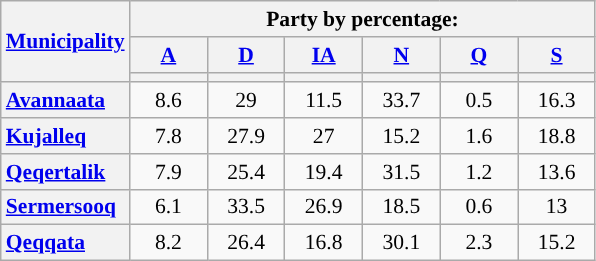<table class="wikitable" style="text-align:center; font-size: 0.9em;">
<tr>
<th rowspan="3"><a href='#'>Municipality</a></th>
<th colspan="6">Party by percentage:</th>
</tr>
<tr>
<th class="unsortable" style="width:45px;"><a href='#'>A</a></th>
<th class="unsortable" style="width:45px;"><a href='#'>D</a></th>
<th class="unsortable" style="width:45px;"><a href='#'>IA</a></th>
<th class="unsortable" style="width:45px;"><a href='#'>N</a></th>
<th class="unsortable" style="width:45px;"><a href='#'>Q</a></th>
<th class="unsortable" style="width:45px;"><a href='#'>S</a></th>
</tr>
<tr>
<th style="background:"></th>
<th style="background:"></th>
<th style="background:"></th>
<th style="background:"></th>
<th style="background:"></th>
<th style="background:"></th>
</tr>
<tr>
<th style="text-align: left;"><a href='#'>Avannaata</a></th>
<td>8.6</td>
<td>29</td>
<td>11.5</td>
<td style="background:">33.7</td>
<td>0.5</td>
<td>16.3</td>
</tr>
<tr>
<th style="text-align: left;"><a href='#'>Kujalleq</a></th>
<td>7.8</td>
<td style="background:">27.9</td>
<td>27</td>
<td>15.2</td>
<td>1.6</td>
<td>18.8</td>
</tr>
<tr>
<th style="text-align: left;"><a href='#'>Qeqertalik</a></th>
<td>7.9</td>
<td>25.4</td>
<td>19.4</td>
<td style="background:">31.5</td>
<td>1.2</td>
<td>13.6</td>
</tr>
<tr>
<th style="text-align: left;"><a href='#'>Sermersooq</a></th>
<td>6.1</td>
<td style="background:">33.5</td>
<td>26.9</td>
<td>18.5</td>
<td>0.6</td>
<td>13</td>
</tr>
<tr>
<th style="text-align: left;"><a href='#'>Qeqqata</a></th>
<td>8.2</td>
<td>26.4</td>
<td>16.8</td>
<td style="background:">30.1</td>
<td>2.3</td>
<td>15.2</td>
</tr>
</table>
